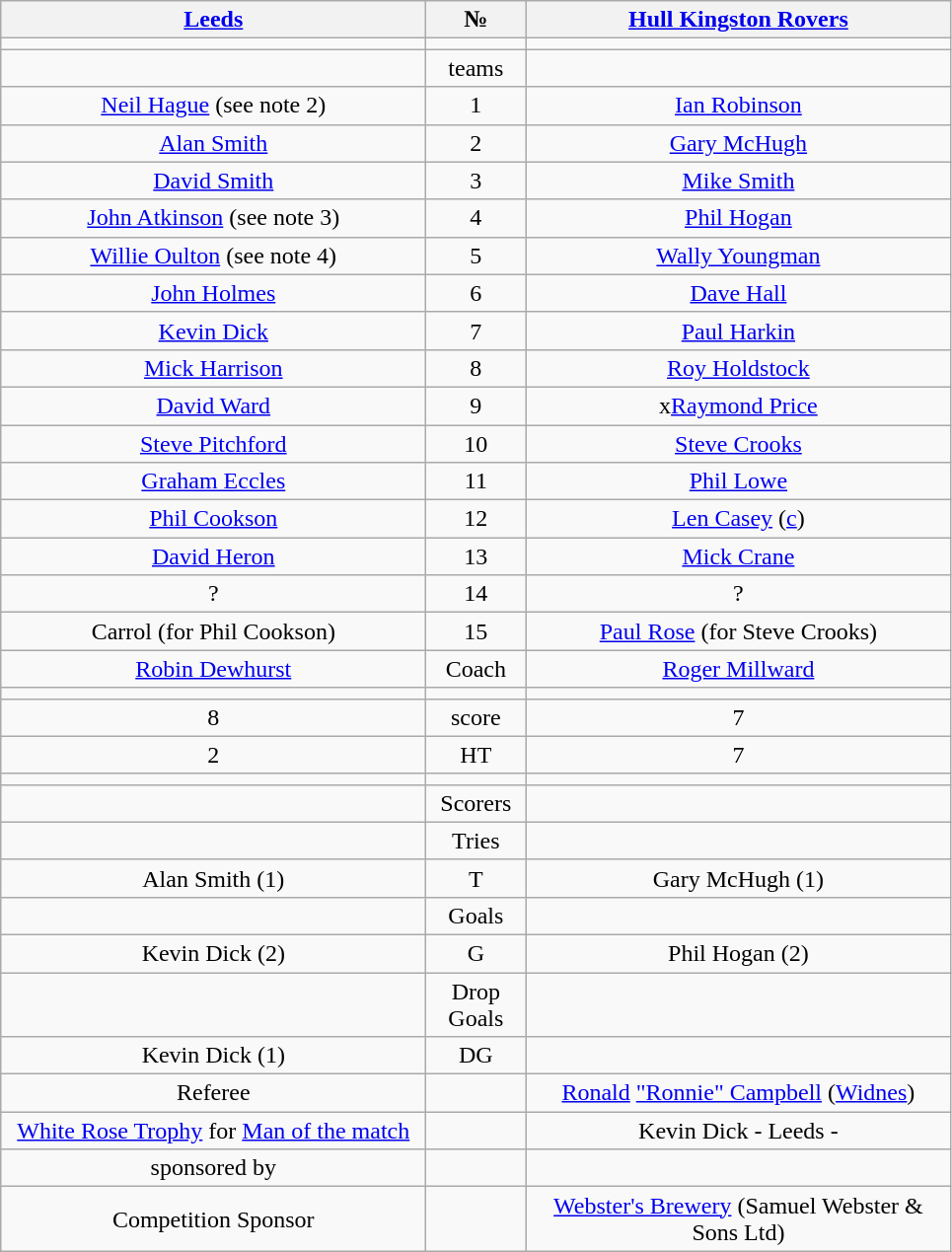<table class="wikitable" style="text-align:center;">
<tr>
<th width=280 abbr=winner><a href='#'>Leeds</a></th>
<th width=60 abbr="Number">№</th>
<th width=280 abbr=runner-up><a href='#'>Hull Kingston Rovers</a></th>
</tr>
<tr>
<td></td>
<td></td>
<td></td>
</tr>
<tr>
<td></td>
<td>teams</td>
<td></td>
</tr>
<tr>
<td><a href='#'>Neil Hague</a> (see note 2)</td>
<td>1</td>
<td><a href='#'>Ian Robinson</a></td>
</tr>
<tr>
<td><a href='#'>Alan Smith</a></td>
<td>2</td>
<td><a href='#'>Gary McHugh</a></td>
</tr>
<tr>
<td><a href='#'>David Smith</a></td>
<td>3</td>
<td><a href='#'>Mike Smith</a></td>
</tr>
<tr>
<td><a href='#'>John Atkinson</a> (see note 3)</td>
<td>4</td>
<td><a href='#'>Phil Hogan</a></td>
</tr>
<tr>
<td><a href='#'>Willie Oulton</a> (see note 4)</td>
<td>5</td>
<td><a href='#'>Wally Youngman</a></td>
</tr>
<tr>
<td><a href='#'>John Holmes</a></td>
<td>6</td>
<td><a href='#'>Dave Hall</a></td>
</tr>
<tr>
<td><a href='#'>Kevin Dick</a></td>
<td>7</td>
<td><a href='#'>Paul Harkin</a></td>
</tr>
<tr>
<td><a href='#'>Mick Harrison</a></td>
<td>8</td>
<td><a href='#'>Roy Holdstock</a></td>
</tr>
<tr>
<td><a href='#'>David Ward</a></td>
<td>9</td>
<td>x<a href='#'>Raymond Price</a></td>
</tr>
<tr>
<td><a href='#'>Steve Pitchford</a></td>
<td>10</td>
<td><a href='#'>Steve Crooks</a></td>
</tr>
<tr>
<td><a href='#'>Graham Eccles</a></td>
<td>11</td>
<td><a href='#'>Phil Lowe</a></td>
</tr>
<tr>
<td><a href='#'>Phil Cookson</a></td>
<td>12</td>
<td><a href='#'>Len Casey</a> (<a href='#'>c</a>)</td>
</tr>
<tr>
<td><a href='#'>David Heron</a></td>
<td>13</td>
<td><a href='#'>Mick Crane</a></td>
</tr>
<tr>
<td>?</td>
<td>14</td>
<td>?</td>
</tr>
<tr>
<td>Carrol (for Phil Cookson)</td>
<td>15</td>
<td><a href='#'>Paul Rose</a> (for Steve Crooks)</td>
</tr>
<tr>
<td><a href='#'>Robin Dewhurst</a></td>
<td>Coach</td>
<td><a href='#'>Roger Millward</a></td>
</tr>
<tr>
<td></td>
<td></td>
<td></td>
</tr>
<tr>
<td>8</td>
<td>score</td>
<td>7</td>
</tr>
<tr>
<td>2</td>
<td>HT</td>
<td>7</td>
</tr>
<tr>
<td></td>
<td></td>
<td></td>
</tr>
<tr>
<td></td>
<td>Scorers</td>
<td></td>
</tr>
<tr>
<td></td>
<td>Tries</td>
<td></td>
</tr>
<tr>
<td>Alan Smith (1)</td>
<td>T</td>
<td>Gary McHugh (1)</td>
</tr>
<tr>
<td></td>
<td>Goals</td>
<td></td>
</tr>
<tr>
<td>Kevin Dick (2)</td>
<td>G</td>
<td>Phil Hogan (2)</td>
</tr>
<tr>
<td></td>
<td>Drop Goals</td>
<td></td>
</tr>
<tr>
<td>Kevin Dick (1)</td>
<td>DG</td>
<td></td>
</tr>
<tr>
<td>Referee</td>
<td></td>
<td><a href='#'>Ronald</a> <a href='#'>"Ronnie" Campbell</a> (<a href='#'>Widnes</a>)</td>
</tr>
<tr>
<td><a href='#'>White Rose Trophy</a> for <a href='#'>Man of the match</a></td>
<td></td>
<td>Kevin Dick - Leeds - </td>
</tr>
<tr>
<td>sponsored by</td>
<td></td>
<td></td>
</tr>
<tr>
<td>Competition Sponsor</td>
<td></td>
<td><a href='#'>Webster's Brewery</a> (Samuel Webster & Sons Ltd)</td>
</tr>
</table>
